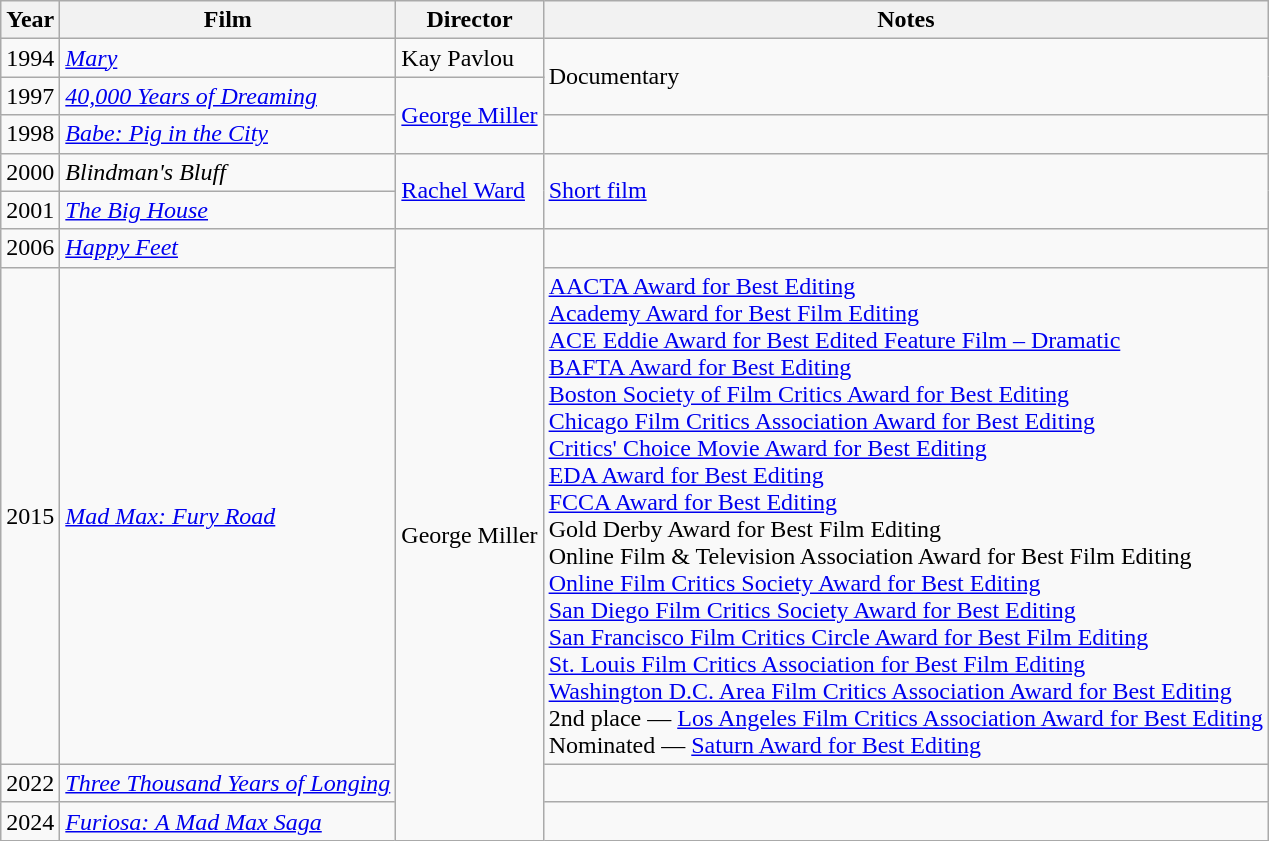<table class="wikitable">
<tr>
<th>Year</th>
<th>Film</th>
<th>Director</th>
<th>Notes</th>
</tr>
<tr>
<td>1994</td>
<td><em><a href='#'>Mary</a></em></td>
<td>Kay Pavlou</td>
<td rowspan=2>Documentary</td>
</tr>
<tr>
<td>1997</td>
<td><em><a href='#'>40,000 Years of Dreaming</a></em></td>
<td rowspan=2><a href='#'>George Miller</a></td>
</tr>
<tr>
<td>1998</td>
<td><em><a href='#'>Babe: Pig in the City</a></em></td>
<td></td>
</tr>
<tr>
<td>2000</td>
<td><em>Blindman's Bluff</em></td>
<td rowspan=2><a href='#'>Rachel Ward</a></td>
<td rowspan=2><a href='#'>Short film</a></td>
</tr>
<tr>
<td>2001</td>
<td><em><a href='#'>The Big House</a></em></td>
</tr>
<tr>
<td>2006</td>
<td><em><a href='#'>Happy Feet</a></em></td>
<td rowspan=4>George Miller</td>
<td></td>
</tr>
<tr>
<td>2015</td>
<td><em><a href='#'>Mad Max: Fury Road</a></em></td>
<td><a href='#'>AACTA Award for Best Editing</a><br><a href='#'>Academy Award for Best Film Editing</a><br><a href='#'>ACE Eddie Award for Best Edited Feature Film – Dramatic</a><br><a href='#'>BAFTA Award for Best Editing</a><br><a href='#'>Boston Society of Film Critics Award for Best Editing</a><br><a href='#'>Chicago Film Critics Association Award for Best Editing</a><br><a href='#'>Critics' Choice Movie Award for Best Editing</a><br><a href='#'>EDA Award for Best Editing</a><br><a href='#'>FCCA Award for Best Editing</a><br>Gold Derby Award for Best Film Editing<br>Online Film & Television Association Award for Best Film Editing<br><a href='#'>Online Film Critics Society Award for Best Editing</a><br><a href='#'>San Diego Film Critics Society Award for Best Editing</a><br><a href='#'>San Francisco Film Critics Circle Award for Best Film Editing</a><br><a href='#'>St. Louis Film Critics Association for Best Film Editing</a><br><a href='#'>Washington D.C. Area Film Critics Association Award for Best Editing</a><br>2nd place — <a href='#'>Los Angeles Film Critics Association Award for Best Editing</a><br>Nominated — <a href='#'>Saturn Award for Best Editing</a></td>
</tr>
<tr>
<td>2022</td>
<td><em><a href='#'>Three Thousand Years of Longing</a></em></td>
<td></td>
</tr>
<tr>
<td>2024</td>
<td><em><a href='#'>Furiosa: A Mad Max Saga</a></em></td>
<td></td>
</tr>
</table>
